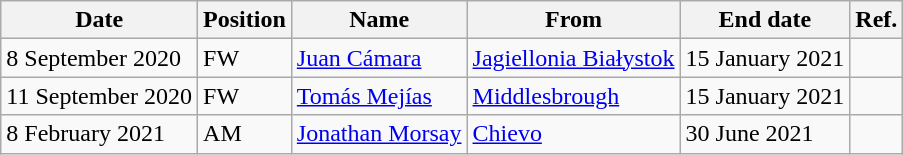<table class="wikitable">
<tr>
<th>Date</th>
<th>Position</th>
<th>Name</th>
<th>From</th>
<th>End date</th>
<th>Ref.</th>
</tr>
<tr>
<td>8 September 2020</td>
<td>FW</td>
<td> <a href='#'>Juan Cámara</a></td>
<td> <a href='#'>Jagiellonia Białystok</a></td>
<td>15 January 2021</td>
<td></td>
</tr>
<tr>
<td>11 September 2020</td>
<td>FW</td>
<td> <a href='#'>Tomás Mejías</a></td>
<td> <a href='#'>Middlesbrough</a></td>
<td>15 January 2021</td>
<td></td>
</tr>
<tr>
<td>8 February 2021</td>
<td>AM</td>
<td> <a href='#'>Jonathan Morsay</a></td>
<td> <a href='#'>Chievo</a></td>
<td>30 June 2021</td>
<td></td>
</tr>
</table>
